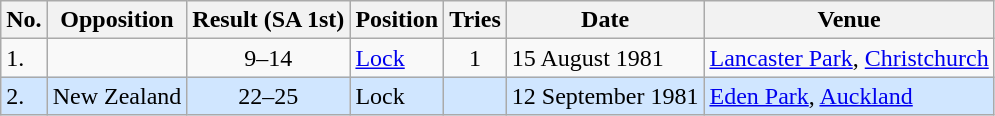<table class="wikitable unsortable">
<tr>
<th>No.</th>
<th>Opposition</th>
<th>Result (SA 1st)</th>
<th>Position</th>
<th>Tries</th>
<th>Date</th>
<th>Venue</th>
</tr>
<tr>
<td>1.</td>
<td></td>
<td align="center">9–14</td>
<td><a href='#'>Lock</a></td>
<td align="center">1</td>
<td>15 August 1981</td>
<td><a href='#'>Lancaster Park</a>, <a href='#'>Christchurch</a></td>
</tr>
<tr style="background: #D0E6FF;">
<td>2.</td>
<td> New Zealand</td>
<td align="center">22–25</td>
<td>Lock</td>
<td></td>
<td>12 September 1981</td>
<td><a href='#'>Eden Park</a>, <a href='#'>Auckland</a></td>
</tr>
</table>
